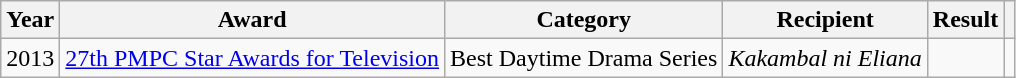<table class="wikitable">
<tr>
<th>Year</th>
<th>Award</th>
<th>Category</th>
<th>Recipient</th>
<th>Result</th>
<th></th>
</tr>
<tr>
<td>2013</td>
<td><a href='#'>27th PMPC Star Awards for Television</a></td>
<td>Best Daytime Drama Series</td>
<td><em>Kakambal ni Eliana</em></td>
<td></td>
<td></td>
</tr>
</table>
